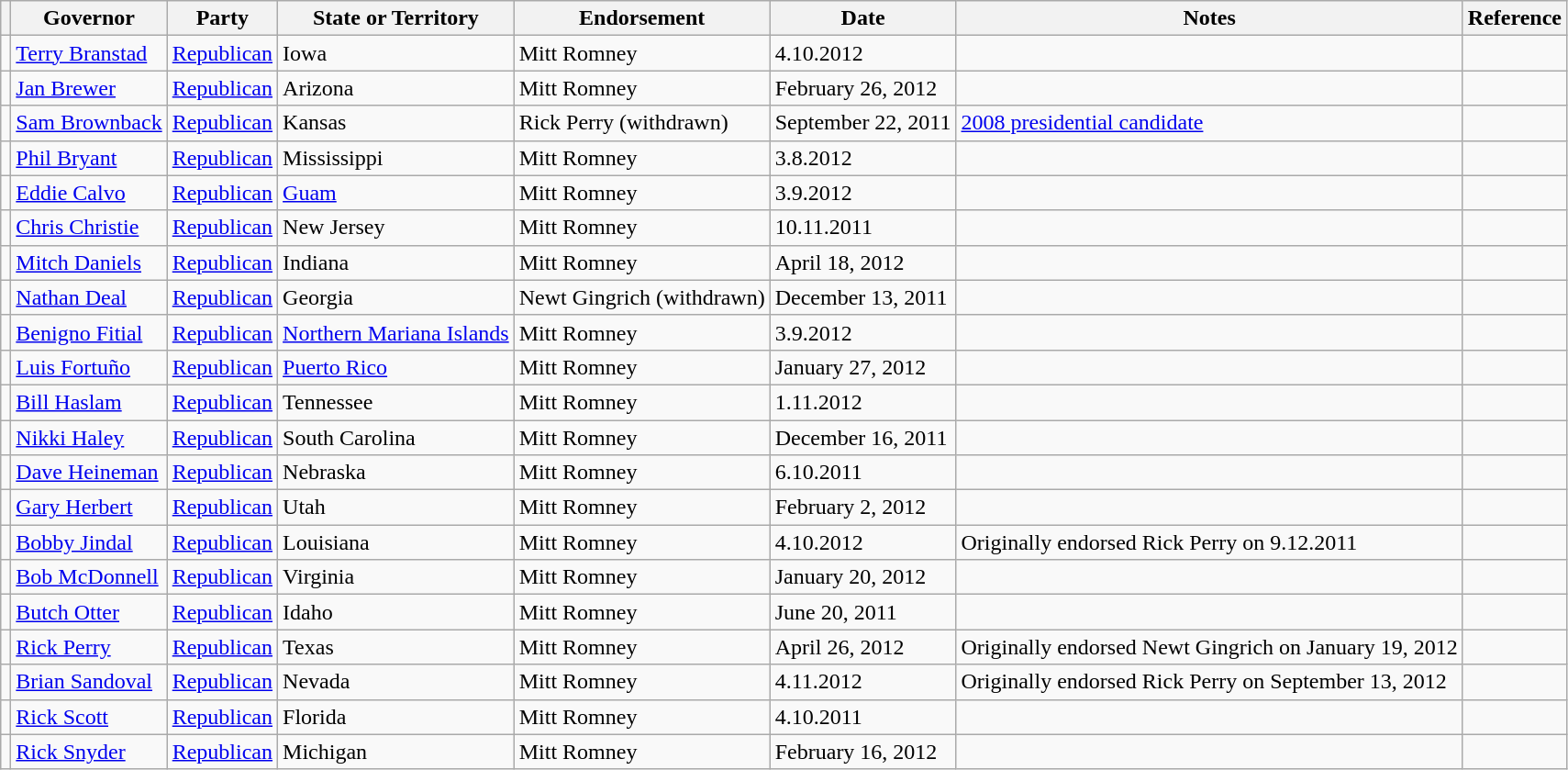<table class="wikitable sortable">
<tr valign=bottom>
<th class="unsortable"></th>
<th>Governor</th>
<th>Party</th>
<th>State or Territory</th>
<th>Endorsement</th>
<th data-sort-type="date">Date</th>
<th>Notes</th>
<th class="unsortable">Reference</th>
</tr>
<tr>
<td></td>
<td nowrap><a href='#'>Terry Branstad</a></td>
<td><a href='#'>Republican</a></td>
<td>Iowa</td>
<td>Mitt Romney</td>
<td>4.10.2012</td>
<td></td>
<td></td>
</tr>
<tr>
<td></td>
<td nowrap><a href='#'>Jan Brewer</a></td>
<td><a href='#'>Republican</a></td>
<td>Arizona</td>
<td>Mitt Romney</td>
<td>February 26, 2012</td>
<td></td>
<td></td>
</tr>
<tr>
<td></td>
<td nowrap><a href='#'>Sam Brownback</a></td>
<td><a href='#'>Republican</a></td>
<td>Kansas</td>
<td>Rick Perry (withdrawn)</td>
<td>September 22, 2011</td>
<td><a href='#'>2008 presidential candidate</a></td>
<td></td>
</tr>
<tr>
<td></td>
<td nowrap><a href='#'>Phil Bryant</a></td>
<td><a href='#'>Republican</a></td>
<td>Mississippi</td>
<td>Mitt Romney</td>
<td>3.8.2012</td>
<td></td>
<td></td>
</tr>
<tr>
<td></td>
<td nowrap><a href='#'>Eddie Calvo</a></td>
<td><a href='#'>Republican</a></td>
<td><a href='#'>Guam</a></td>
<td>Mitt Romney</td>
<td>3.9.2012</td>
<td></td>
<td></td>
</tr>
<tr>
<td></td>
<td nowrap><a href='#'>Chris Christie</a></td>
<td><a href='#'>Republican</a></td>
<td>New Jersey</td>
<td>Mitt Romney</td>
<td>10.11.2011</td>
<td></td>
<td></td>
</tr>
<tr>
<td></td>
<td nowrap><a href='#'>Mitch Daniels</a></td>
<td><a href='#'>Republican</a></td>
<td>Indiana</td>
<td>Mitt Romney</td>
<td>April 18, 2012</td>
<td></td>
<td></td>
</tr>
<tr>
<td></td>
<td nowrap><a href='#'>Nathan Deal</a></td>
<td><a href='#'>Republican</a></td>
<td>Georgia</td>
<td>Newt Gingrich (withdrawn)</td>
<td>December 13, 2011</td>
<td></td>
<td></td>
</tr>
<tr>
<td></td>
<td nowrap><a href='#'>Benigno Fitial</a></td>
<td><a href='#'>Republican</a></td>
<td><a href='#'>Northern Mariana Islands</a></td>
<td>Mitt Romney</td>
<td>3.9.2012</td>
<td></td>
<td></td>
</tr>
<tr>
<td></td>
<td nowrap><a href='#'>Luis Fortuño</a></td>
<td><a href='#'>Republican</a></td>
<td><a href='#'>Puerto Rico</a></td>
<td>Mitt Romney</td>
<td>January 27, 2012</td>
<td></td>
<td></td>
</tr>
<tr>
<td></td>
<td nowrap><a href='#'>Bill Haslam</a></td>
<td><a href='#'>Republican</a></td>
<td>Tennessee</td>
<td>Mitt Romney</td>
<td>1.11.2012</td>
<td></td>
<td></td>
</tr>
<tr>
<td></td>
<td nowrap><a href='#'>Nikki Haley</a></td>
<td><a href='#'>Republican</a></td>
<td>South Carolina</td>
<td>Mitt Romney</td>
<td>December 16, 2011</td>
<td></td>
<td></td>
</tr>
<tr>
<td></td>
<td nowrap><a href='#'>Dave Heineman</a></td>
<td><a href='#'>Republican</a></td>
<td>Nebraska</td>
<td>Mitt Romney</td>
<td>6.10.2011</td>
<td></td>
<td></td>
</tr>
<tr>
<td></td>
<td nowrap><a href='#'>Gary Herbert</a></td>
<td><a href='#'>Republican</a></td>
<td>Utah</td>
<td>Mitt Romney</td>
<td>February 2, 2012</td>
<td></td>
<td></td>
</tr>
<tr>
<td></td>
<td nowrap><a href='#'>Bobby Jindal</a></td>
<td><a href='#'>Republican</a></td>
<td>Louisiana</td>
<td>Mitt Romney</td>
<td>4.10.2012</td>
<td>Originally endorsed Rick Perry on 9.12.2011</td>
<td></td>
</tr>
<tr>
<td></td>
<td nowrap><a href='#'>Bob McDonnell</a></td>
<td><a href='#'>Republican</a></td>
<td>Virginia</td>
<td>Mitt Romney</td>
<td>January 20, 2012</td>
<td></td>
<td></td>
</tr>
<tr>
<td></td>
<td nowrap><a href='#'>Butch Otter</a></td>
<td><a href='#'>Republican</a></td>
<td>Idaho</td>
<td>Mitt Romney</td>
<td>June 20, 2011</td>
<td></td>
<td></td>
</tr>
<tr>
<td></td>
<td nowrap><a href='#'>Rick Perry</a></td>
<td><a href='#'>Republican</a></td>
<td>Texas</td>
<td>Mitt Romney</td>
<td>April 26, 2012</td>
<td>Originally endorsed Newt Gingrich on January 19, 2012</td>
<td></td>
</tr>
<tr>
<td></td>
<td nowrap><a href='#'>Brian Sandoval</a></td>
<td><a href='#'>Republican</a></td>
<td>Nevada</td>
<td>Mitt Romney</td>
<td>4.11.2012</td>
<td>Originally endorsed Rick Perry on September 13, 2012</td>
<td></td>
</tr>
<tr>
<td></td>
<td nowrap><a href='#'>Rick Scott</a></td>
<td><a href='#'>Republican</a></td>
<td>Florida</td>
<td>Mitt Romney</td>
<td>4.10.2011</td>
<td></td>
<td></td>
</tr>
<tr>
<td></td>
<td nowrap><a href='#'>Rick Snyder</a></td>
<td><a href='#'>Republican</a></td>
<td>Michigan</td>
<td>Mitt Romney</td>
<td>February 16, 2012</td>
<td></td>
<td></td>
</tr>
</table>
